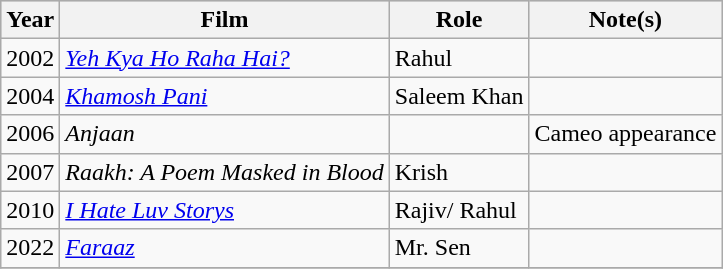<table class="wikitable">
<tr style="background:#ccc; text-align:center;">
<th>Year</th>
<th>Film</th>
<th>Role</th>
<th>Note(s)</th>
</tr>
<tr>
<td>2002</td>
<td><em><a href='#'>Yeh Kya Ho Raha Hai?</a></em></td>
<td>Rahul</td>
<td></td>
</tr>
<tr>
<td>2004</td>
<td><em><a href='#'>Khamosh Pani</a></em></td>
<td>Saleem Khan</td>
<td></td>
</tr>
<tr>
<td>2006</td>
<td><em>Anjaan</em></td>
<td></td>
<td>Cameo appearance</td>
</tr>
<tr>
<td>2007</td>
<td><em>Raakh: A Poem Masked in Blood</em></td>
<td>Krish</td>
<td></td>
</tr>
<tr>
<td>2010</td>
<td><em><a href='#'>I Hate Luv Storys</a></em></td>
<td>Rajiv/ Rahul</td>
<td></td>
</tr>
<tr>
<td>2022</td>
<td><em><a href='#'>Faraaz</a></em></td>
<td>Mr. Sen</td>
<td></td>
</tr>
<tr>
</tr>
</table>
